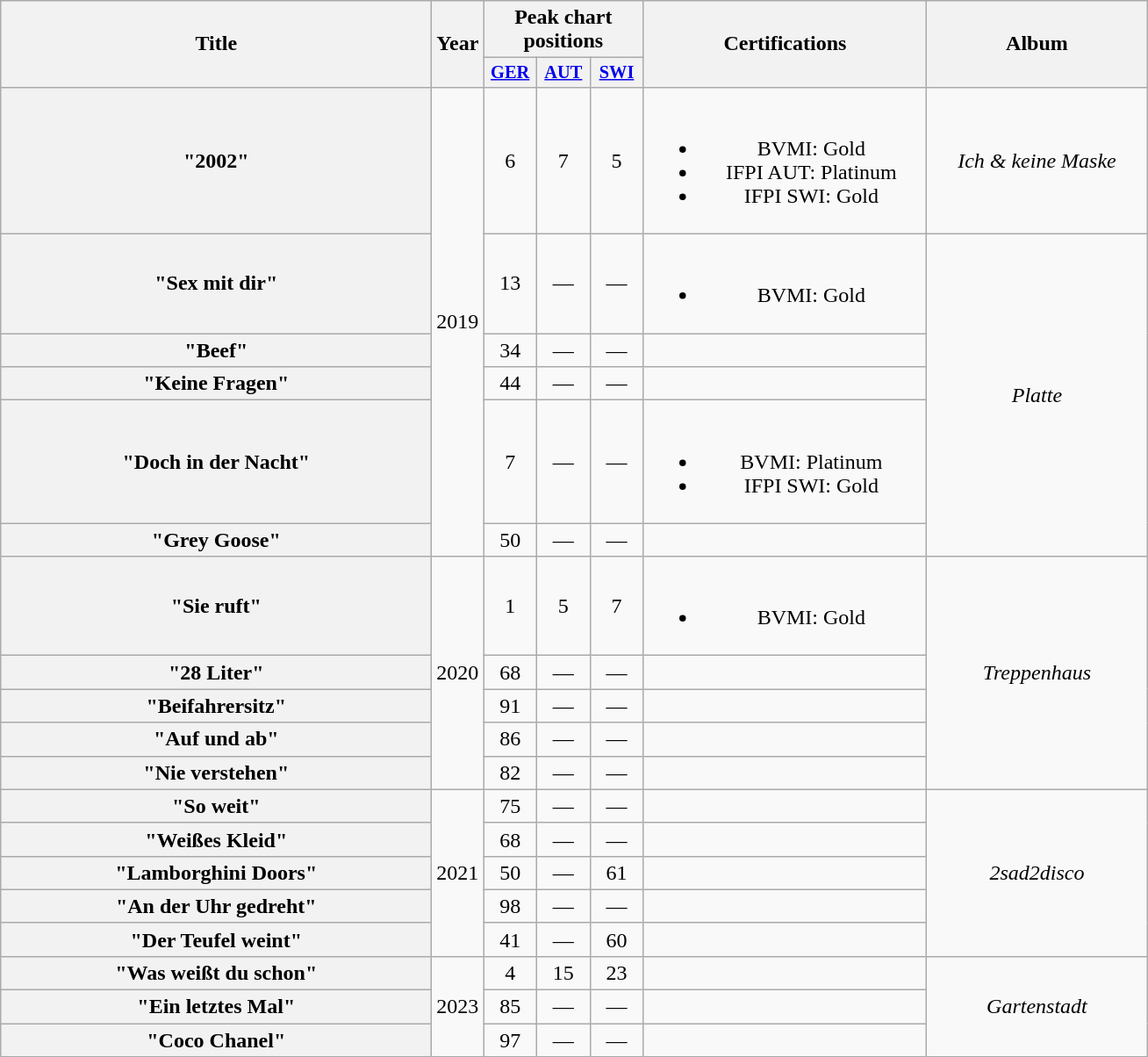<table class="wikitable plainrowheaders" style="text-align:center;">
<tr>
<th scope="col" rowspan="2" style="width:20em;">Title</th>
<th scope="col" rowspan="2" style="width:1em;">Year</th>
<th scope="col" colspan="3">Peak chart positions</th>
<th scope="col" rowspan="2" style="width:13em;">Certifications</th>
<th scope="col" rowspan="2" style="width:10em;">Album</th>
</tr>
<tr>
<th style="width:2.5em; font-size:85%"><a href='#'>GER</a><br></th>
<th style="width:2.5em; font-size:85%"><a href='#'>AUT</a><br></th>
<th style="width:2.5em; font-size:85%"><a href='#'>SWI</a><br></th>
</tr>
<tr>
<th scope="row">"2002"<br></th>
<td rowspan="6">2019</td>
<td>6</td>
<td>7</td>
<td>5</td>
<td><br><ul><li>BVMI: Gold</li><li>IFPI AUT: Platinum</li><li>IFPI SWI: Gold</li></ul></td>
<td><em>Ich & keine Maske</em></td>
</tr>
<tr>
<th scope="row">"Sex mit dir"</th>
<td>13</td>
<td>—</td>
<td>—</td>
<td><br><ul><li>BVMI: Gold</li></ul></td>
<td rowspan="5"><em>Platte</em></td>
</tr>
<tr>
<th scope="row">"Beef"</th>
<td>34</td>
<td>—</td>
<td>—</td>
<td></td>
</tr>
<tr>
<th scope="row">"Keine Fragen"</th>
<td>44</td>
<td>—</td>
<td>—</td>
<td></td>
</tr>
<tr>
<th scope="row">"Doch in der Nacht"</th>
<td>7</td>
<td>—</td>
<td>—</td>
<td><br><ul><li>BVMI: Platinum</li><li>IFPI SWI: Gold</li></ul></td>
</tr>
<tr>
<th scope="row">"Grey Goose"</th>
<td>50</td>
<td>—</td>
<td>—</td>
<td></td>
</tr>
<tr>
<th scope="row">"Sie ruft"</th>
<td rowspan="5">2020</td>
<td>1</td>
<td>5</td>
<td>7</td>
<td><br><ul><li>BVMI: Gold</li></ul></td>
<td rowspan="5"><em>Treppenhaus</em></td>
</tr>
<tr>
<th scope="row">"28 Liter"</th>
<td>68</td>
<td>—</td>
<td>—</td>
<td></td>
</tr>
<tr>
<th scope="row">"Beifahrersitz"</th>
<td>91</td>
<td>—</td>
<td>—</td>
<td></td>
</tr>
<tr>
<th scope="row">"Auf und ab"</th>
<td>86</td>
<td>—</td>
<td>—</td>
<td></td>
</tr>
<tr>
<th scope="row">"Nie verstehen"</th>
<td>82</td>
<td>—</td>
<td>—</td>
<td></td>
</tr>
<tr>
<th scope="row">"So weit"</th>
<td rowspan="5">2021</td>
<td>75</td>
<td>—</td>
<td>—</td>
<td></td>
<td rowspan="5"><em>2sad2disco</em></td>
</tr>
<tr>
<th scope="row">"Weißes Kleid"</th>
<td>68</td>
<td>—</td>
<td>—</td>
<td></td>
</tr>
<tr>
<th scope="row">"Lamborghini Doors"</th>
<td>50</td>
<td>—</td>
<td>61</td>
<td></td>
</tr>
<tr>
<th scope="row">"An der Uhr gedreht"</th>
<td>98</td>
<td>—</td>
<td>—</td>
<td></td>
</tr>
<tr>
<th scope="row">"Der Teufel weint"</th>
<td>41</td>
<td>—</td>
<td>60</td>
<td></td>
</tr>
<tr>
<th scope="row">"Was weißt du schon"</th>
<td rowspan="3">2023</td>
<td>4</td>
<td>15</td>
<td>23</td>
<td></td>
<td rowspan="3"><em>Gartenstadt</em></td>
</tr>
<tr>
<th scope="row">"Ein letztes Mal"</th>
<td>85</td>
<td>—</td>
<td>—</td>
<td></td>
</tr>
<tr>
<th scope="row">"Coco Chanel"</th>
<td>97</td>
<td>—</td>
<td>—</td>
<td></td>
</tr>
</table>
